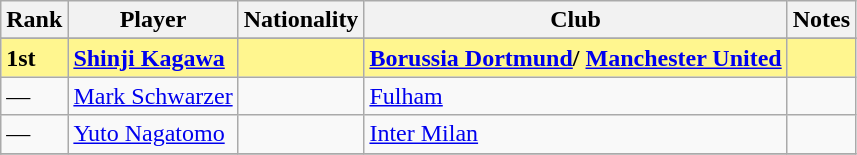<table class="wikitable">
<tr>
<th>Rank</th>
<th>Player</th>
<th>Nationality</th>
<th>Club</th>
<th>Notes</th>
</tr>
<tr>
</tr>
<tr bgcolor="#FFF68F">
<td><strong>1st</strong></td>
<td><strong><a href='#'>Shinji Kagawa</a></strong></td>
<td><strong></strong></td>
<td><strong> <a href='#'>Borussia Dortmund</a>/  <a href='#'>Manchester United</a> </strong></td>
<td></td>
</tr>
<tr>
<td>—</td>
<td><a href='#'>Mark Schwarzer</a></td>
<td></td>
<td> <a href='#'>Fulham</a></td>
<td></td>
</tr>
<tr>
<td>—</td>
<td><a href='#'>Yuto Nagatomo</a></td>
<td></td>
<td> <a href='#'>Inter Milan</a></td>
<td></td>
</tr>
<tr>
</tr>
</table>
